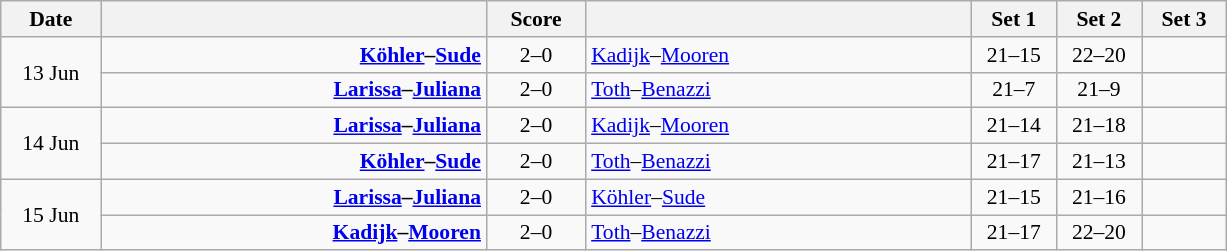<table class="wikitable" style="text-align: center; font-size:90% ">
<tr>
<th width="60">Date</th>
<th align="right" width="250"></th>
<th width="60">Score</th>
<th align="left" width="250"></th>
<th width="50">Set 1</th>
<th width="50">Set 2</th>
<th width="50">Set 3</th>
</tr>
<tr>
<td rowspan=2>13 Jun</td>
<td align=right><strong><a href='#'>Köhler</a>–<a href='#'>Sude</a> </strong></td>
<td align=center>2–0</td>
<td align=left> <a href='#'>Kadijk</a>–<a href='#'>Mooren</a></td>
<td>21–15</td>
<td>22–20</td>
<td></td>
</tr>
<tr>
<td align=right><strong><a href='#'>Larissa</a>–<a href='#'>Juliana</a> </strong></td>
<td align=center>2–0</td>
<td align=left> <a href='#'>Toth</a>–<a href='#'>Benazzi</a></td>
<td>21–7</td>
<td>21–9</td>
<td></td>
</tr>
<tr>
<td rowspan=2>14 Jun</td>
<td align=right><strong><a href='#'>Larissa</a>–<a href='#'>Juliana</a> </strong></td>
<td align=center>2–0</td>
<td align=left> <a href='#'>Kadijk</a>–<a href='#'>Mooren</a></td>
<td>21–14</td>
<td>21–18</td>
<td></td>
</tr>
<tr>
<td align=right><strong><a href='#'>Köhler</a>–<a href='#'>Sude</a> </strong></td>
<td align=center>2–0</td>
<td align=left> <a href='#'>Toth</a>–<a href='#'>Benazzi</a></td>
<td>21–17</td>
<td>21–13</td>
<td></td>
</tr>
<tr>
<td rowspan=2>15 Jun</td>
<td align=right><strong><a href='#'>Larissa</a>–<a href='#'>Juliana</a> </strong></td>
<td align=center>2–0</td>
<td align=left> <a href='#'>Köhler</a>–<a href='#'>Sude</a></td>
<td>21–15</td>
<td>21–16</td>
<td></td>
</tr>
<tr>
<td align=right><strong><a href='#'>Kadijk</a>–<a href='#'>Mooren</a> </strong></td>
<td align=center>2–0</td>
<td align=left> <a href='#'>Toth</a>–<a href='#'>Benazzi</a></td>
<td>21–17</td>
<td>22–20</td>
<td></td>
</tr>
</table>
